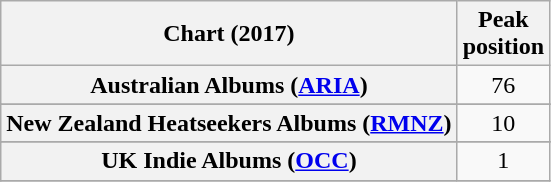<table class="wikitable sortable plainrowheaders" style="text-align:center">
<tr>
<th scope="col">Chart (2017)</th>
<th scope="col">Peak<br> position</th>
</tr>
<tr>
<th scope="row">Australian Albums (<a href='#'>ARIA</a>)</th>
<td>76</td>
</tr>
<tr>
</tr>
<tr>
</tr>
<tr>
</tr>
<tr>
</tr>
<tr>
<th scope="row">New Zealand Heatseekers Albums (<a href='#'>RMNZ</a>)</th>
<td>10</td>
</tr>
<tr>
</tr>
<tr>
</tr>
<tr>
</tr>
<tr>
<th scope="row">UK Indie Albums (<a href='#'>OCC</a>)</th>
<td>1</td>
</tr>
<tr>
</tr>
</table>
